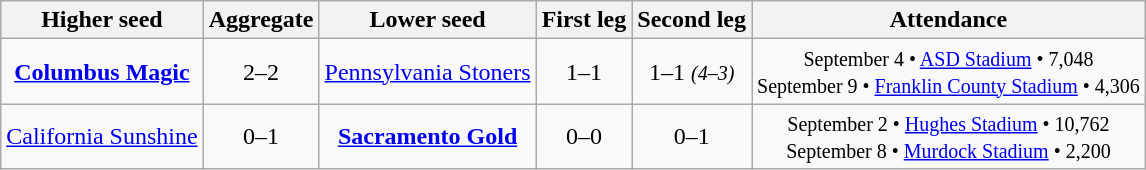<table class="wikitable" style="text-align:center">
<tr>
<th>Higher seed</th>
<th>Aggregate</th>
<th>Lower seed</th>
<th>First leg</th>
<th>Second leg</th>
<th>Attendance</th>
</tr>
<tr>
<td><strong><a href='#'>Columbus Magic</a></strong></td>
<td>2–2</td>
<td><a href='#'>Pennsylvania Stoners</a></td>
<td>1–1</td>
<td>1–1 <small><em>(4–3)</em></small></td>
<td><small>September 4 • <a href='#'>ASD Stadium</a> • 7,048<br>September 9 • <a href='#'>Franklin County Stadium</a> • 4,306</small></td>
</tr>
<tr>
<td><a href='#'>California Sunshine</a></td>
<td>0–1</td>
<td><strong><a href='#'>Sacramento Gold</a></strong></td>
<td>0–0</td>
<td>0–1</td>
<td><small>September 2 • <a href='#'>Hughes Stadium</a> • 10,762<br>September 8 • <a href='#'>Murdock Stadium</a> • 2,200</small></td>
</tr>
</table>
